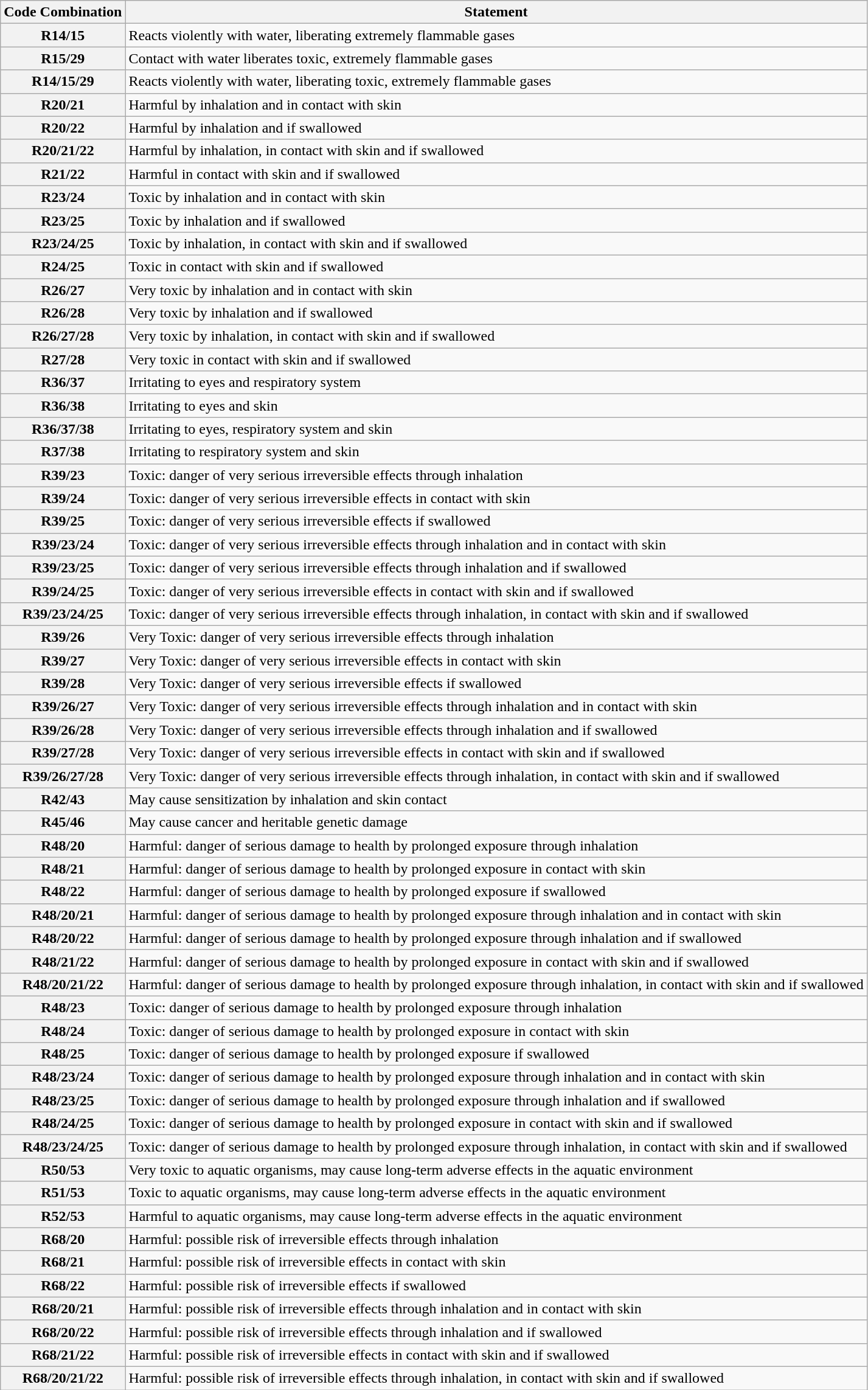<table class="wikitable">
<tr>
<th scope="col">Code Combination</th>
<th scope="col">Statement</th>
</tr>
<tr>
<th scope="row" id="R14/15">R14/15</th>
<td>Reacts violently with water, liberating extremely flammable gases</td>
</tr>
<tr>
<th scope="row" id="R15/29">R15/29</th>
<td>Contact with water liberates toxic, extremely flammable gases</td>
</tr>
<tr>
<th scope="row" id="R14/15/29">R14/15/29</th>
<td>Reacts violently with water, liberating toxic, extremely flammable gases</td>
</tr>
<tr>
<th scope="row" id="R20/21">R20/21</th>
<td>Harmful by inhalation and in contact with skin</td>
</tr>
<tr>
<th scope="row" id="R20/22">R20/22</th>
<td>Harmful by inhalation and if swallowed</td>
</tr>
<tr>
<th scope="row" id="R20/21/22">R20/21/22</th>
<td>Harmful by inhalation, in contact with skin and if swallowed</td>
</tr>
<tr>
<th scope="row" id="R21/22">R21/22</th>
<td>Harmful in contact with skin and if swallowed</td>
</tr>
<tr>
<th scope="row" id="R23/24">R23/24</th>
<td>Toxic by inhalation and in contact with skin</td>
</tr>
<tr>
<th scope="row" id="R23/25">R23/25</th>
<td>Toxic by inhalation and if swallowed</td>
</tr>
<tr>
<th scope="row" id="R23/24/25">R23/24/25</th>
<td>Toxic by inhalation, in contact with skin and if swallowed</td>
</tr>
<tr>
<th scope="row" id="R24/25">R24/25</th>
<td>Toxic in contact with skin and if swallowed</td>
</tr>
<tr>
<th scope="row" id="R26/27">R26/27</th>
<td>Very toxic by inhalation and in contact with skin</td>
</tr>
<tr>
<th scope="row" id="R26/28">R26/28</th>
<td>Very toxic by inhalation and if swallowed</td>
</tr>
<tr>
<th scope="row" id="R26/27/28">R26/27/28</th>
<td>Very toxic by inhalation, in contact with skin and if swallowed</td>
</tr>
<tr>
<th scope="row" id="R27/28">R27/28</th>
<td>Very toxic in contact with skin and if swallowed</td>
</tr>
<tr>
<th scope="row" id="R36/37">R36/37</th>
<td>Irritating to eyes and respiratory system</td>
</tr>
<tr>
<th scope="row" id="R36/38">R36/38</th>
<td>Irritating to eyes and skin</td>
</tr>
<tr>
<th scope="row" id="R36/37/38">R36/37/38</th>
<td>Irritating to eyes, respiratory system and skin</td>
</tr>
<tr>
<th scope="row" id="R37/38">R37/38</th>
<td>Irritating to respiratory system and skin</td>
</tr>
<tr>
<th scope="row" id="R39/23">R39/23</th>
<td>Toxic: danger of very serious irreversible effects through inhalation</td>
</tr>
<tr>
<th scope="row" id="R39/24">R39/24</th>
<td>Toxic: danger of very serious irreversible effects in contact with skin</td>
</tr>
<tr>
<th scope="row" id="R39/25">R39/25</th>
<td>Toxic: danger of very serious irreversible effects if swallowed</td>
</tr>
<tr>
<th scope="row" id="R39/23/24">R39/23/24</th>
<td>Toxic: danger of very serious irreversible effects through inhalation and in contact with skin</td>
</tr>
<tr>
<th scope="row" id="R39/23/25">R39/23/25</th>
<td>Toxic: danger of very serious irreversible effects through inhalation and if swallowed</td>
</tr>
<tr>
<th scope="row" id="R39/24/25">R39/24/25</th>
<td>Toxic: danger of very serious irreversible effects in contact with skin and if swallowed</td>
</tr>
<tr>
<th scope="row" id="R39/23/24/25">R39/23/24/25</th>
<td>Toxic: danger of very serious irreversible effects through inhalation, in contact with skin and if swallowed</td>
</tr>
<tr>
<th scope="row" id="R39/26">R39/26</th>
<td>Very Toxic: danger of very serious irreversible effects through inhalation</td>
</tr>
<tr>
<th scope="row" id="R39/27">R39/27</th>
<td>Very Toxic: danger of very serious irreversible effects in contact with skin</td>
</tr>
<tr>
<th scope="row" id="R39/28">R39/28</th>
<td>Very Toxic: danger of very serious irreversible effects if swallowed</td>
</tr>
<tr>
<th scope="row" id="R39/26/27">R39/26/27</th>
<td>Very Toxic: danger of very serious irreversible effects through inhalation and in contact with skin</td>
</tr>
<tr>
<th scope="row" id="R39/26/28">R39/26/28</th>
<td>Very Toxic: danger of very serious irreversible effects through inhalation and if swallowed</td>
</tr>
<tr>
<th scope="row" id="R39/27/28">R39/27/28</th>
<td>Very Toxic: danger of very serious irreversible effects in contact with skin and if swallowed</td>
</tr>
<tr>
<th scope="row" id="R39/26/27/28">R39/26/27/28</th>
<td>Very Toxic: danger of very serious irreversible effects through inhalation, in contact with skin and if swallowed</td>
</tr>
<tr>
<th scope="row" id="R42/43">R42/43</th>
<td>May cause sensitization by inhalation and skin contact</td>
</tr>
<tr>
<th scope="row" id="R45/46">R45/46</th>
<td>May cause cancer and heritable genetic damage</td>
</tr>
<tr>
<th scope="row" id="R48/20">R48/20</th>
<td>Harmful: danger of serious damage to health by prolonged exposure through inhalation</td>
</tr>
<tr>
<th scope="row" id="R48/21">R48/21</th>
<td>Harmful: danger of serious damage to health by prolonged exposure in contact with skin</td>
</tr>
<tr>
<th scope="row" id="R48/22">R48/22</th>
<td>Harmful: danger of serious damage to health by prolonged exposure if swallowed</td>
</tr>
<tr>
<th scope="row" id="R48/20/21">R48/20/21</th>
<td>Harmful: danger of serious damage to health by prolonged exposure through inhalation and in contact with skin</td>
</tr>
<tr>
<th scope="row" id="R48/20/22">R48/20/22</th>
<td>Harmful: danger of serious damage to health by prolonged exposure through inhalation and if swallowed</td>
</tr>
<tr>
<th scope="row" id="R48/21/22">R48/21/22</th>
<td>Harmful: danger of serious damage to health by prolonged exposure in contact with skin and if swallowed</td>
</tr>
<tr>
<th scope="row" id="R48/20/21/22">R48/20/21/22</th>
<td>Harmful: danger of serious damage to health by prolonged exposure through inhalation, in contact with skin and if swallowed</td>
</tr>
<tr>
<th scope="row" id="R48/23">R48/23</th>
<td>Toxic: danger of serious damage to health by prolonged exposure through inhalation</td>
</tr>
<tr>
<th scope="row" id="R48/24">R48/24</th>
<td>Toxic: danger of serious damage to health by prolonged exposure in contact with skin</td>
</tr>
<tr>
<th scope="row" id="R48/25">R48/25</th>
<td>Toxic: danger of serious damage to health by prolonged exposure  if swallowed</td>
</tr>
<tr>
<th scope="row" id="R48/23/24">R48/23/24</th>
<td>Toxic: danger of serious damage to health by prolonged exposure through inhalation and in contact with skin</td>
</tr>
<tr>
<th scope="row" id="R48/23/25">R48/23/25</th>
<td>Toxic: danger of serious damage to health by prolonged exposure through inhalation and if swallowed</td>
</tr>
<tr>
<th scope="row" id="R48/24/25">R48/24/25</th>
<td>Toxic: danger of serious damage to health by prolonged exposure  in contact with skin and if swallowed</td>
</tr>
<tr>
<th scope="row" id="R48/23/24/25">R48/23/24/25</th>
<td>Toxic: danger of serious damage to health by prolonged exposure through inhalation, in contact with skin and if swallowed</td>
</tr>
<tr>
<th scope="row" id="R50/53">R50/53</th>
<td>Very toxic to aquatic organisms, may cause long-term adverse effects in the aquatic environment</td>
</tr>
<tr>
<th scope="row" id="R51/53">R51/53</th>
<td>Toxic to aquatic organisms, may cause long-term adverse effects in the aquatic environment</td>
</tr>
<tr>
<th scope="row" id="R52/53">R52/53</th>
<td>Harmful to aquatic organisms, may cause long-term adverse effects in the aquatic environment</td>
</tr>
<tr>
<th scope="row" id="R68/20">R68/20</th>
<td>Harmful: possible risk of irreversible effects through inhalation</td>
</tr>
<tr>
<th scope="row" id="R68/21">R68/21</th>
<td>Harmful: possible risk of irreversible effects in contact with skin</td>
</tr>
<tr>
<th scope="row" id="R68/22">R68/22</th>
<td>Harmful: possible risk of irreversible effects if swallowed</td>
</tr>
<tr>
<th scope="row" id="R68/20/21">R68/20/21</th>
<td>Harmful: possible risk of irreversible effects through inhalation and in contact with skin</td>
</tr>
<tr>
<th scope="row" id="R68/20/22">R68/20/22</th>
<td>Harmful: possible risk of irreversible effects through inhalation and if swallowed</td>
</tr>
<tr>
<th scope="row" id="R68/21/22">R68/21/22</th>
<td>Harmful: possible risk of irreversible effects in contact with skin and if swallowed</td>
</tr>
<tr>
<th scope="row" id="R68/20/21/22">R68/20/21/22</th>
<td>Harmful: possible risk of irreversible effects through inhalation, in contact with skin and if swallowed</td>
</tr>
</table>
